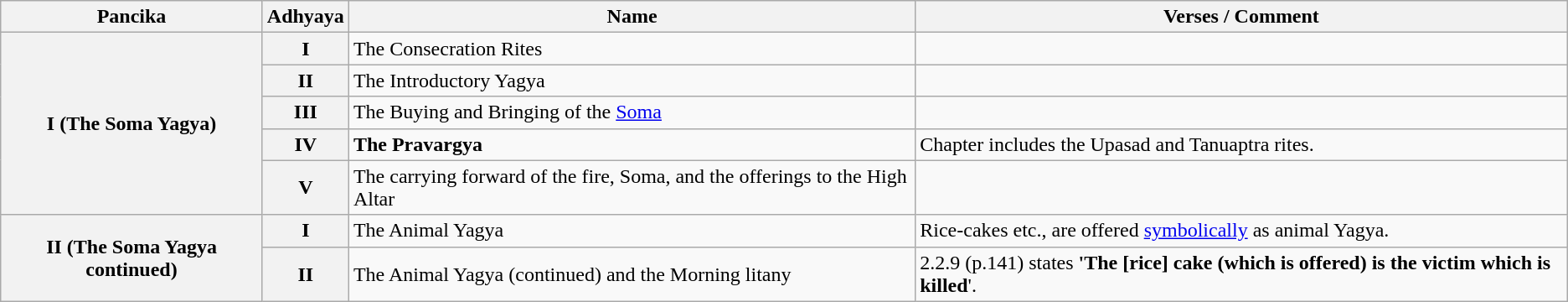<table class="wikitable">
<tr>
<th>Pancika</th>
<th>Adhyaya</th>
<th>Name</th>
<th>Verses / Comment</th>
</tr>
<tr>
<th rowspan="5">I (The Soma Yagya)</th>
<th>I</th>
<td>The Consecration Rites</td>
<td></td>
</tr>
<tr>
<th>II</th>
<td>The Introductory Yagya</td>
<td></td>
</tr>
<tr>
<th>III</th>
<td>The Buying and Bringing of the <a href='#'>Soma</a></td>
<td></td>
</tr>
<tr>
<th>IV</th>
<td><strong>The Pravargya</strong></td>
<td>Chapter includes the Upasad and Tanuaptra rites.</td>
</tr>
<tr>
<th>V</th>
<td>The carrying forward of the fire, Soma, and the offerings to the High Altar</td>
<td></td>
</tr>
<tr>
<th rowspan="2">II (The Soma Yagya continued)</th>
<th>I</th>
<td>The Animal Yagya</td>
<td>Rice-cakes etc., are offered <a href='#'>symbolically</a> as animal Yagya.</td>
</tr>
<tr>
<th>II</th>
<td>The Animal Yagya (continued) and the Morning litany</td>
<td>2.2.9 (p.141) states <strong>'The [rice] cake (which is offered) is the victim which is killed</strong>'.</td>
</tr>
</table>
